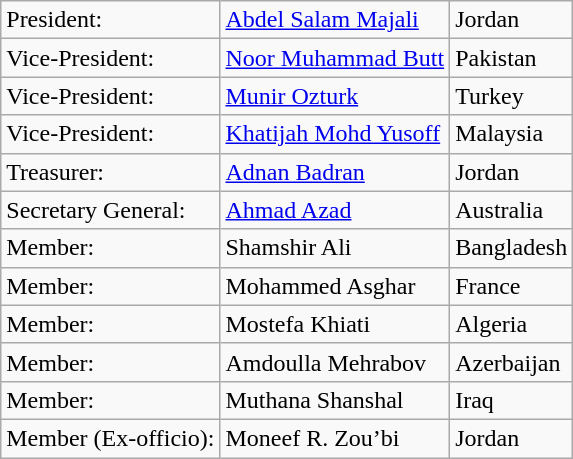<table class="wikitable">
<tr>
<td>President:</td>
<td><a href='#'>Abdel Salam Majali</a></td>
<td>Jordan</td>
</tr>
<tr>
<td>Vice-President:</td>
<td><a href='#'>Noor Muhammad Butt</a></td>
<td>Pakistan</td>
</tr>
<tr>
<td>Vice-President:</td>
<td><a href='#'>Munir Ozturk</a></td>
<td>Turkey</td>
</tr>
<tr>
<td>Vice-President:</td>
<td><a href='#'>Khatijah Mohd Yusoff</a></td>
<td>Malaysia</td>
</tr>
<tr>
<td>Treasurer:</td>
<td><a href='#'>Adnan Badran</a></td>
<td>Jordan</td>
</tr>
<tr>
<td>Secretary General:</td>
<td><a href='#'>Ahmad Azad</a></td>
<td>Australia</td>
</tr>
<tr>
<td>Member:</td>
<td>Shamshir Ali</td>
<td>Bangladesh</td>
</tr>
<tr>
<td>Member:</td>
<td>Mohammed Asghar</td>
<td>France</td>
</tr>
<tr>
<td>Member:</td>
<td>Mostefa Khiati</td>
<td>Algeria</td>
</tr>
<tr>
<td>Member:</td>
<td>Amdoulla Mehrabov</td>
<td>Azerbaijan</td>
</tr>
<tr>
<td>Member:</td>
<td>Muthana Shanshal</td>
<td>Iraq</td>
</tr>
<tr>
<td>Member (Ex-officio):</td>
<td>Moneef R. Zou’bi</td>
<td>Jordan</td>
</tr>
</table>
